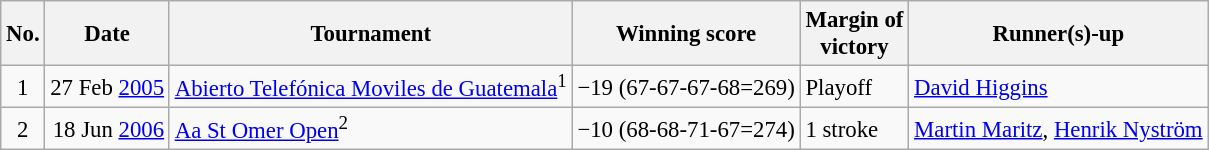<table class="wikitable" style="font-size:95%;">
<tr>
<th>No.</th>
<th>Date</th>
<th>Tournament</th>
<th>Winning score</th>
<th>Margin of<br>victory</th>
<th>Runner(s)-up</th>
</tr>
<tr>
<td align=center>1</td>
<td align=right>27 Feb <a href='#'>2005</a></td>
<td><a href='#'>Abierto Telefónica Moviles de Guatemala</a><sup>1</sup></td>
<td>−19 (67-67-67-68=269)</td>
<td>Playoff</td>
<td> <a href='#'>David Higgins</a></td>
</tr>
<tr>
<td align=center>2</td>
<td align=right>18 Jun <a href='#'>2006</a></td>
<td><a href='#'>Aa St Omer Open</a><sup>2</sup></td>
<td>−10 (68-68-71-67=274)</td>
<td>1 stroke</td>
<td> <a href='#'>Martin Maritz</a>,  <a href='#'>Henrik Nyström</a></td>
</tr>
</table>
